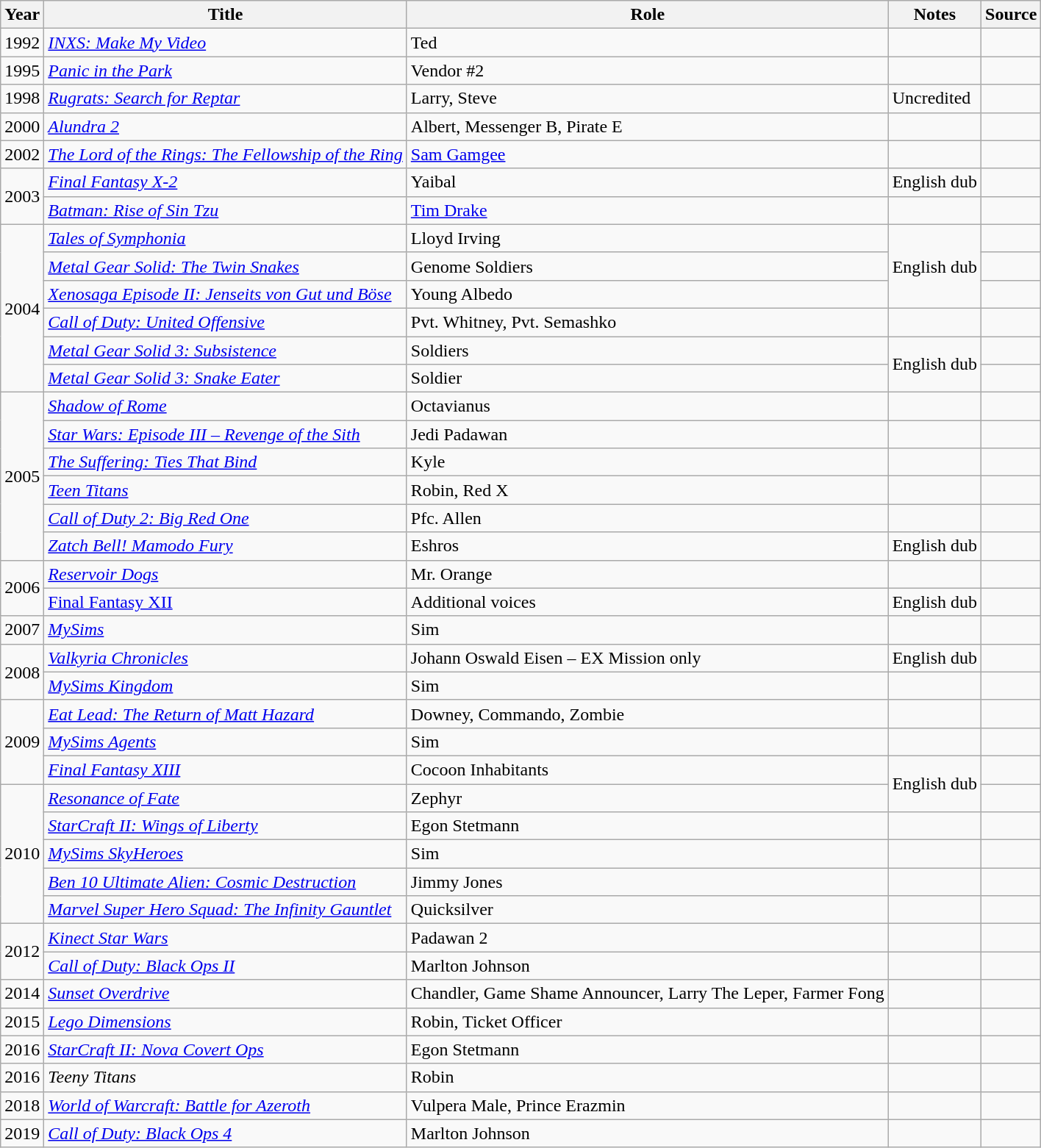<table class="wikitable">
<tr>
<th>Year</th>
<th>Title</th>
<th>Role</th>
<th>Notes</th>
<th>Source</th>
</tr>
<tr>
<td>1992</td>
<td><em><a href='#'>INXS: Make My Video</a></em></td>
<td>Ted</td>
<td></td>
<td></td>
</tr>
<tr>
<td>1995</td>
<td><em><a href='#'>Panic in the Park</a></em></td>
<td>Vendor #2</td>
<td></td>
<td></td>
</tr>
<tr>
<td>1998</td>
<td><em><a href='#'>Rugrats: Search for Reptar</a></em></td>
<td>Larry, Steve</td>
<td>Uncredited</td>
<td></td>
</tr>
<tr>
<td>2000</td>
<td><em><a href='#'>Alundra 2</a></em></td>
<td>Albert, Messenger B, Pirate E</td>
<td></td>
<td></td>
</tr>
<tr>
<td>2002</td>
<td><em><a href='#'>The Lord of the Rings: The Fellowship of the Ring</a></em></td>
<td><a href='#'>Sam Gamgee</a></td>
<td></td>
<td></td>
</tr>
<tr>
<td rowspan=2>2003</td>
<td><em><a href='#'>Final Fantasy X-2</a></em></td>
<td>Yaibal</td>
<td>English dub</td>
<td></td>
</tr>
<tr>
<td><em><a href='#'>Batman: Rise of Sin Tzu</a></em></td>
<td><a href='#'>Tim Drake</a></td>
<td></td>
<td></td>
</tr>
<tr>
<td rowspan=6>2004</td>
<td><em><a href='#'>Tales of Symphonia</a></em></td>
<td>Lloyd Irving</td>
<td rowspan=3>English dub</td>
<td></td>
</tr>
<tr>
<td><em><a href='#'>Metal Gear Solid: The Twin Snakes</a></em></td>
<td>Genome Soldiers</td>
<td></td>
</tr>
<tr>
<td><em><a href='#'>Xenosaga Episode II: Jenseits von Gut und Böse</a></em></td>
<td>Young Albedo</td>
<td></td>
</tr>
<tr>
<td><em><a href='#'>Call of Duty: United Offensive</a></em></td>
<td>Pvt. Whitney, Pvt. Semashko</td>
<td></td>
<td></td>
</tr>
<tr>
<td><em><a href='#'>Metal Gear Solid 3: Subsistence</a></em></td>
<td>Soldiers</td>
<td rowspan=2>English dub</td>
<td></td>
</tr>
<tr>
<td><em><a href='#'>Metal Gear Solid 3: Snake Eater</a></em></td>
<td>Soldier</td>
<td></td>
</tr>
<tr>
<td rowspan=6>2005</td>
<td><em><a href='#'>Shadow of Rome</a></em></td>
<td>Octavianus</td>
<td></td>
<td></td>
</tr>
<tr>
<td><em><a href='#'>Star Wars: Episode III – Revenge of the Sith</a></em></td>
<td>Jedi Padawan</td>
<td></td>
<td></td>
</tr>
<tr>
<td><em><a href='#'>The Suffering: Ties That Bind</a></em></td>
<td>Kyle</td>
<td></td>
<td></td>
</tr>
<tr>
<td><em><a href='#'>Teen Titans</a></em></td>
<td>Robin, Red X</td>
<td></td>
<td></td>
</tr>
<tr>
<td><em><a href='#'>Call of Duty 2: Big Red One</a></em></td>
<td>Pfc. Allen</td>
<td></td>
<td></td>
</tr>
<tr>
<td><em><a href='#'>Zatch Bell! Mamodo Fury</a></em></td>
<td>Eshros</td>
<td>English dub</td>
<td></td>
</tr>
<tr>
<td rowspan="2">2006</td>
<td><em><a href='#'>Reservoir Dogs</a></em></td>
<td>Mr. Orange</td>
<td></td>
<td></td>
</tr>
<tr>
<td><a href='#'>Final Fantasy XII</a></td>
<td>Additional voices</td>
<td>English dub</td>
<td></td>
</tr>
<tr>
<td>2007</td>
<td><em><a href='#'>MySims</a></em></td>
<td>Sim</td>
<td></td>
<td></td>
</tr>
<tr>
<td rowspan="2">2008</td>
<td><em><a href='#'>Valkyria Chronicles</a></em></td>
<td>Johann Oswald Eisen – EX Mission only</td>
<td>English dub</td>
<td></td>
</tr>
<tr>
<td><em><a href='#'>MySims Kingdom</a></em></td>
<td>Sim</td>
<td></td>
<td></td>
</tr>
<tr>
<td rowspan=3>2009</td>
<td><em><a href='#'>Eat Lead: The Return of Matt Hazard</a></em></td>
<td>Downey, Commando, Zombie</td>
<td></td>
<td></td>
</tr>
<tr>
<td><em><a href='#'>MySims Agents</a></em></td>
<td>Sim</td>
<td></td>
<td></td>
</tr>
<tr>
<td><em><a href='#'>Final Fantasy XIII</a></em></td>
<td>Cocoon Inhabitants</td>
<td rowspan=2>English dub</td>
<td></td>
</tr>
<tr>
<td rowspan=5>2010</td>
<td><em><a href='#'>Resonance of Fate</a></em></td>
<td>Zephyr</td>
<td></td>
</tr>
<tr>
<td><em><a href='#'>StarCraft II: Wings of Liberty</a></em></td>
<td>Egon Stetmann</td>
<td></td>
<td></td>
</tr>
<tr>
<td><em><a href='#'>MySims SkyHeroes</a></em></td>
<td>Sim</td>
<td></td>
<td></td>
</tr>
<tr>
<td><em><a href='#'>Ben 10 Ultimate Alien: Cosmic Destruction</a></em></td>
<td>Jimmy Jones</td>
<td></td>
<td></td>
</tr>
<tr>
<td><em><a href='#'>Marvel Super Hero Squad: The Infinity Gauntlet</a></em></td>
<td>Quicksilver</td>
<td></td>
<td></td>
</tr>
<tr>
<td rowspan=2>2012</td>
<td><em><a href='#'>Kinect Star Wars</a></em></td>
<td>Padawan 2</td>
<td></td>
<td></td>
</tr>
<tr>
<td><em><a href='#'>Call of Duty: Black Ops II</a></em></td>
<td>Marlton Johnson</td>
<td></td>
<td></td>
</tr>
<tr>
<td>2014</td>
<td><em><a href='#'>Sunset Overdrive</a></em></td>
<td>Chandler, Game Shame Announcer, Larry The Leper, Farmer Fong</td>
<td></td>
<td></td>
</tr>
<tr>
<td>2015</td>
<td><em><a href='#'>Lego Dimensions</a></em></td>
<td>Robin, Ticket Officer</td>
<td></td>
<td></td>
</tr>
<tr>
<td>2016</td>
<td><em><a href='#'>StarCraft II: Nova Covert Ops</a></em></td>
<td>Egon Stetmann</td>
<td></td>
<td></td>
</tr>
<tr>
<td>2016</td>
<td><em>Teeny Titans</em></td>
<td>Robin</td>
<td></td>
<td></td>
</tr>
<tr>
<td>2018</td>
<td><em><a href='#'>World of Warcraft: Battle for Azeroth</a></em></td>
<td>Vulpera Male, Prince Erazmin</td>
<td></td>
<td></td>
</tr>
<tr>
<td>2019</td>
<td><em><a href='#'>Call of Duty: Black Ops 4</a></em></td>
<td>Marlton Johnson</td>
<td></td>
<td></td>
</tr>
</table>
